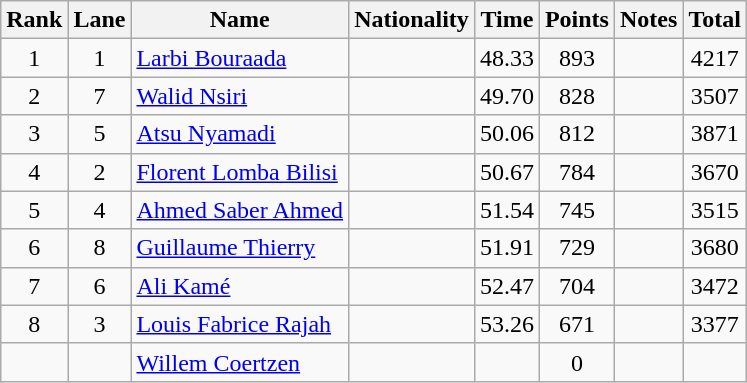<table class="wikitable sortable" style="text-align:center">
<tr>
<th>Rank</th>
<th>Lane</th>
<th>Name</th>
<th>Nationality</th>
<th>Time</th>
<th>Points</th>
<th>Notes</th>
<th>Total</th>
</tr>
<tr>
<td>1</td>
<td>1</td>
<td align="left"><a href='#'>Larbi Bouraada</a></td>
<td align=left></td>
<td>48.33</td>
<td>893</td>
<td></td>
<td>4217</td>
</tr>
<tr>
<td>2</td>
<td>7</td>
<td align="left"><a href='#'>Walid Nsiri</a></td>
<td align=left></td>
<td>49.70</td>
<td>828</td>
<td></td>
<td>3507</td>
</tr>
<tr>
<td>3</td>
<td>5</td>
<td align="left"><a href='#'>Atsu Nyamadi</a></td>
<td align=left></td>
<td>50.06</td>
<td>812</td>
<td></td>
<td>3871</td>
</tr>
<tr>
<td>4</td>
<td>2</td>
<td align="left"><a href='#'>Florent Lomba Bilisi</a></td>
<td align=left></td>
<td>50.67</td>
<td>784</td>
<td></td>
<td>3670</td>
</tr>
<tr>
<td>5</td>
<td>4</td>
<td align="left"><a href='#'>Ahmed Saber Ahmed</a></td>
<td align=left></td>
<td>51.54</td>
<td>745</td>
<td></td>
<td>3515</td>
</tr>
<tr>
<td>6</td>
<td>8</td>
<td align="left"><a href='#'>Guillaume Thierry</a></td>
<td align=left></td>
<td>51.91</td>
<td>729</td>
<td></td>
<td>3680</td>
</tr>
<tr>
<td>7</td>
<td>6</td>
<td align="left"><a href='#'>Ali Kamé</a></td>
<td align=left></td>
<td>52.47</td>
<td>704</td>
<td></td>
<td>3472</td>
</tr>
<tr>
<td>8</td>
<td>3</td>
<td align="left"><a href='#'>Louis Fabrice Rajah</a></td>
<td align=left></td>
<td>53.26</td>
<td>671</td>
<td></td>
<td>3377</td>
</tr>
<tr>
<td></td>
<td></td>
<td align="left"><a href='#'>Willem Coertzen</a></td>
<td align=left></td>
<td></td>
<td>0</td>
<td></td>
<td></td>
</tr>
</table>
